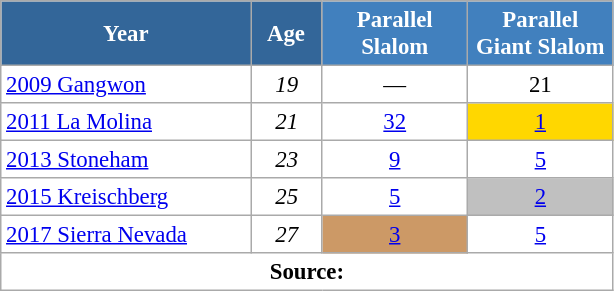<table class="wikitable" style="font-size:95%; text-align:center; border:grey solid 1px; border-collapse:collapse; background:#ffffff;">
<tr>
<th style="background-color:#369; color:white; width:160px;"> Year </th>
<th style="background-color:#369; color:white; width:40px;"> Age </th>
<th style="background-color:#4180be; color:white; width:90px;">Parallel<br> Slalom </th>
<th style="background-color:#4180be; color:white; width:90px;">Parallel<br>Giant Slalom</th>
</tr>
<tr>
<td align=left> <a href='#'>2009 Gangwon</a></td>
<td><em>19</em></td>
<td>—</td>
<td>21</td>
</tr>
<tr>
<td align=left> <a href='#'>2011 La Molina</a></td>
<td><em>21</em></td>
<td><a href='#'>32</a></td>
<td bgcolor="gold"><a href='#'>1</a></td>
</tr>
<tr>
<td align=left> <a href='#'>2013 Stoneham</a></td>
<td><em>23</em></td>
<td><a href='#'>9</a></td>
<td><a href='#'>5</a></td>
</tr>
<tr>
<td align=left> <a href='#'>2015 Kreischberg</a></td>
<td><em>25</em></td>
<td><a href='#'>5</a></td>
<td bgcolor="silver"><a href='#'>2</a></td>
</tr>
<tr>
<td align=left> <a href='#'>2017 Sierra Nevada</a></td>
<td><em>27</em></td>
<td bgcolor="cc9966"><a href='#'>3</a></td>
<td><a href='#'>5</a></td>
</tr>
<tr>
<td colspan=4><strong>Source:</strong> </td>
</tr>
</table>
